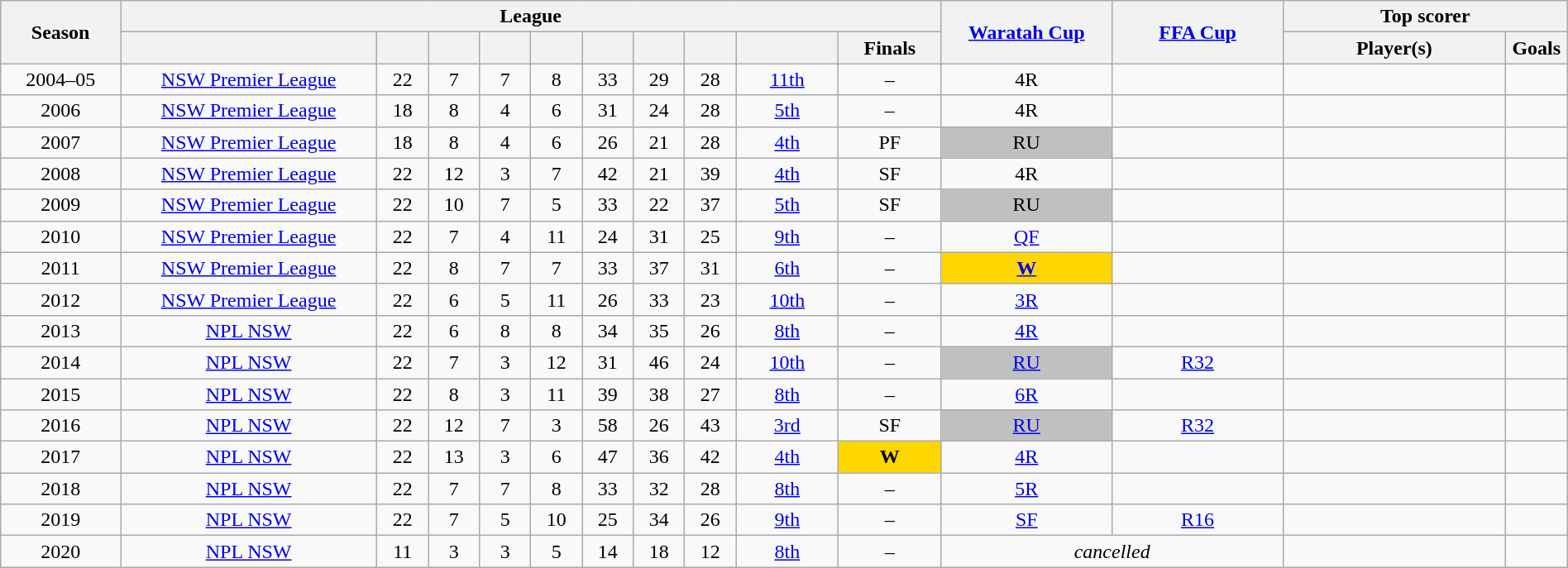<table class="wikitable" style="text-align:center; font-size:100%;width:100%; text-align:center">
<tr>
<th rowspan=2 width=7%>Season</th>
<th colspan=10>League</th>
<th rowspan=2 width=10%><a href='#'>Waratah Cup</a></th>
<th rowspan=2 width=10%><a href='#'>FFA Cup</a></th>
<th colspan=2>Top scorer</th>
</tr>
<tr>
<th width=15%></th>
<th width=3%></th>
<th width=3%></th>
<th width=3%></th>
<th width=3%></th>
<th width=3%></th>
<th width=3%></th>
<th width=3%></th>
<th width=6%></th>
<th width=6%>Finals</th>
<th width=13%>Player(s)</th>
<th width=3%>Goals</th>
</tr>
<tr>
<td>2004–05</td>
<td><a href='#'>NSW Premier League</a></td>
<td>22</td>
<td>7</td>
<td>7</td>
<td>8</td>
<td>33</td>
<td>29</td>
<td>28</td>
<td><a href='#'>11th</a></td>
<td>–</td>
<td>4R</td>
<td></td>
<td></td>
<td></td>
</tr>
<tr>
<td>2006</td>
<td><a href='#'>NSW Premier League</a></td>
<td>18</td>
<td>8</td>
<td>4</td>
<td>6</td>
<td>31</td>
<td>24</td>
<td>28</td>
<td><a href='#'>5th</a></td>
<td>–</td>
<td>4R</td>
<td></td>
<td></td>
<td></td>
</tr>
<tr>
<td>2007</td>
<td><a href='#'>NSW Premier League</a></td>
<td>18</td>
<td>8</td>
<td>4</td>
<td>6</td>
<td>26</td>
<td>21</td>
<td>28</td>
<td><a href='#'>4th</a></td>
<td>PF</td>
<td bgcolor=silver>RU</td>
<td></td>
<td></td>
<td></td>
</tr>
<tr>
<td>2008</td>
<td><a href='#'>NSW Premier League</a></td>
<td>22</td>
<td>12</td>
<td>3</td>
<td>7</td>
<td>42</td>
<td>21</td>
<td>39</td>
<td><a href='#'>4th</a></td>
<td>SF</td>
<td>4R</td>
<td></td>
<td></td>
<td></td>
</tr>
<tr>
<td>2009</td>
<td><a href='#'>NSW Premier League</a></td>
<td>22</td>
<td>10</td>
<td>7</td>
<td>5</td>
<td>33</td>
<td>22</td>
<td>37</td>
<td><a href='#'>5th</a></td>
<td>SF</td>
<td bgcolor=silver>RU</td>
<td></td>
<td></td>
<td></td>
</tr>
<tr>
<td>2010</td>
<td><a href='#'>NSW Premier League</a></td>
<td>22</td>
<td>7</td>
<td>4</td>
<td>11</td>
<td>24</td>
<td>31</td>
<td>25</td>
<td><a href='#'>9th</a></td>
<td>–</td>
<td><a href='#'>QF</a></td>
<td></td>
<td></td>
<td></td>
</tr>
<tr>
<td>2011</td>
<td><a href='#'>NSW Premier League</a></td>
<td>22</td>
<td>8</td>
<td>7</td>
<td>7</td>
<td>33</td>
<td>37</td>
<td>31</td>
<td><a href='#'>6th</a></td>
<td>–</td>
<td bgcolor=gold><strong><a href='#'>W</a></strong></td>
<td></td>
<td></td>
<td></td>
</tr>
<tr>
<td>2012</td>
<td><a href='#'>NSW Premier League</a></td>
<td>22</td>
<td>6</td>
<td>5</td>
<td>11</td>
<td>26</td>
<td>33</td>
<td>23</td>
<td><a href='#'>10th</a></td>
<td>–</td>
<td><a href='#'>3R</a></td>
<td></td>
<td></td>
<td></td>
</tr>
<tr>
<td>2013</td>
<td><a href='#'>NPL NSW</a></td>
<td>22</td>
<td>6</td>
<td>8</td>
<td>8</td>
<td>34</td>
<td>35</td>
<td>26</td>
<td><a href='#'>8th</a></td>
<td>–</td>
<td><a href='#'>4R</a></td>
<td></td>
<td></td>
<td></td>
</tr>
<tr>
<td>2014</td>
<td><a href='#'>NPL NSW</a></td>
<td>22</td>
<td>7</td>
<td>3</td>
<td>12</td>
<td>31</td>
<td>46</td>
<td>24</td>
<td><a href='#'>10th</a></td>
<td>–</td>
<td bgcolor=silver><a href='#'>RU</a></td>
<td><a href='#'>R32</a></td>
<td></td>
<td></td>
</tr>
<tr>
<td>2015</td>
<td><a href='#'>NPL NSW</a></td>
<td>22</td>
<td>8</td>
<td>3</td>
<td>11</td>
<td>39</td>
<td>38</td>
<td>27</td>
<td><a href='#'>8th</a></td>
<td>–</td>
<td><a href='#'>6R</a></td>
<td></td>
<td></td>
<td></td>
</tr>
<tr>
<td>2016</td>
<td><a href='#'>NPL NSW</a></td>
<td>22</td>
<td>12</td>
<td>7</td>
<td>3</td>
<td>58</td>
<td>26</td>
<td>43</td>
<td><a href='#'>3rd</a></td>
<td>SF</td>
<td bgcolor=silver><a href='#'>RU</a></td>
<td><a href='#'>R32</a></td>
<td></td>
<td></td>
</tr>
<tr>
<td>2017</td>
<td><a href='#'>NPL NSW</a></td>
<td>22</td>
<td>13</td>
<td>3</td>
<td>6</td>
<td>47</td>
<td>36</td>
<td>42</td>
<td><a href='#'>4th</a></td>
<td bgcolor=gold><strong>W</strong></td>
<td><a href='#'>4R</a></td>
<td></td>
<td></td>
<td></td>
</tr>
<tr>
<td>2018</td>
<td><a href='#'>NPL NSW</a></td>
<td>22</td>
<td>7</td>
<td>7</td>
<td>8</td>
<td>33</td>
<td>32</td>
<td>28</td>
<td><a href='#'>8th</a></td>
<td>–</td>
<td><a href='#'>5R</a></td>
<td></td>
<td></td>
<td></td>
</tr>
<tr>
<td>2019</td>
<td><a href='#'>NPL NSW</a></td>
<td>22</td>
<td>7</td>
<td>5</td>
<td>10</td>
<td>25</td>
<td>34</td>
<td>26</td>
<td><a href='#'>9th</a></td>
<td>–</td>
<td><a href='#'>SF</a></td>
<td><a href='#'>R16</a></td>
<td></td>
<td></td>
</tr>
<tr>
<td>2020</td>
<td><a href='#'>NPL NSW</a></td>
<td>11</td>
<td>3</td>
<td>3</td>
<td>5</td>
<td>14</td>
<td>18</td>
<td>12</td>
<td><a href='#'>8th</a></td>
<td>–</td>
<td colspan=2><em>cancelled</em></td>
<td></td>
<td></td>
</tr>
</table>
